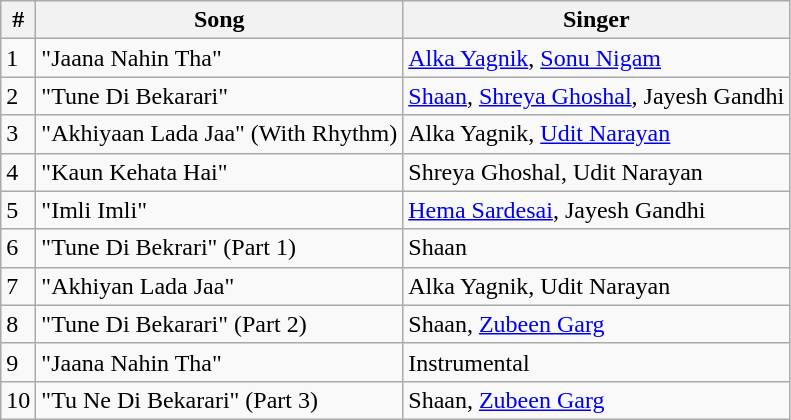<table class="wikitable">
<tr>
<th>#</th>
<th>Song</th>
<th>Singer</th>
</tr>
<tr>
<td>1</td>
<td>"Jaana Nahin Tha"</td>
<td><a href='#'>Alka Yagnik</a>, <a href='#'>Sonu Nigam</a></td>
</tr>
<tr>
<td>2</td>
<td>"Tune Di Bekarari"</td>
<td><a href='#'>Shaan</a>, <a href='#'>Shreya Ghoshal</a>, Jayesh Gandhi</td>
</tr>
<tr>
<td>3</td>
<td>"Akhiyaan Lada Jaa" (With Rhythm)</td>
<td>Alka Yagnik, <a href='#'>Udit Narayan</a></td>
</tr>
<tr>
<td>4</td>
<td>"Kaun Kehata Hai"</td>
<td>Shreya Ghoshal, Udit Narayan</td>
</tr>
<tr>
<td>5</td>
<td>"Imli Imli"</td>
<td><a href='#'>Hema Sardesai</a>, Jayesh Gandhi</td>
</tr>
<tr>
<td>6</td>
<td>"Tune Di Bekrari" (Part 1)</td>
<td>Shaan</td>
</tr>
<tr>
<td>7</td>
<td>"Akhiyan Lada Jaa"</td>
<td>Alka Yagnik, Udit Narayan</td>
</tr>
<tr>
<td>8</td>
<td>"Tune Di Bekarari" (Part 2)</td>
<td>Shaan, <a href='#'>Zubeen Garg</a></td>
</tr>
<tr>
<td>9</td>
<td>"Jaana Nahin Tha"</td>
<td>Instrumental</td>
</tr>
<tr>
<td>10</td>
<td>"Tu Ne Di Bekarari" (Part 3)</td>
<td>Shaan, <a href='#'>Zubeen Garg</a></td>
</tr>
</table>
